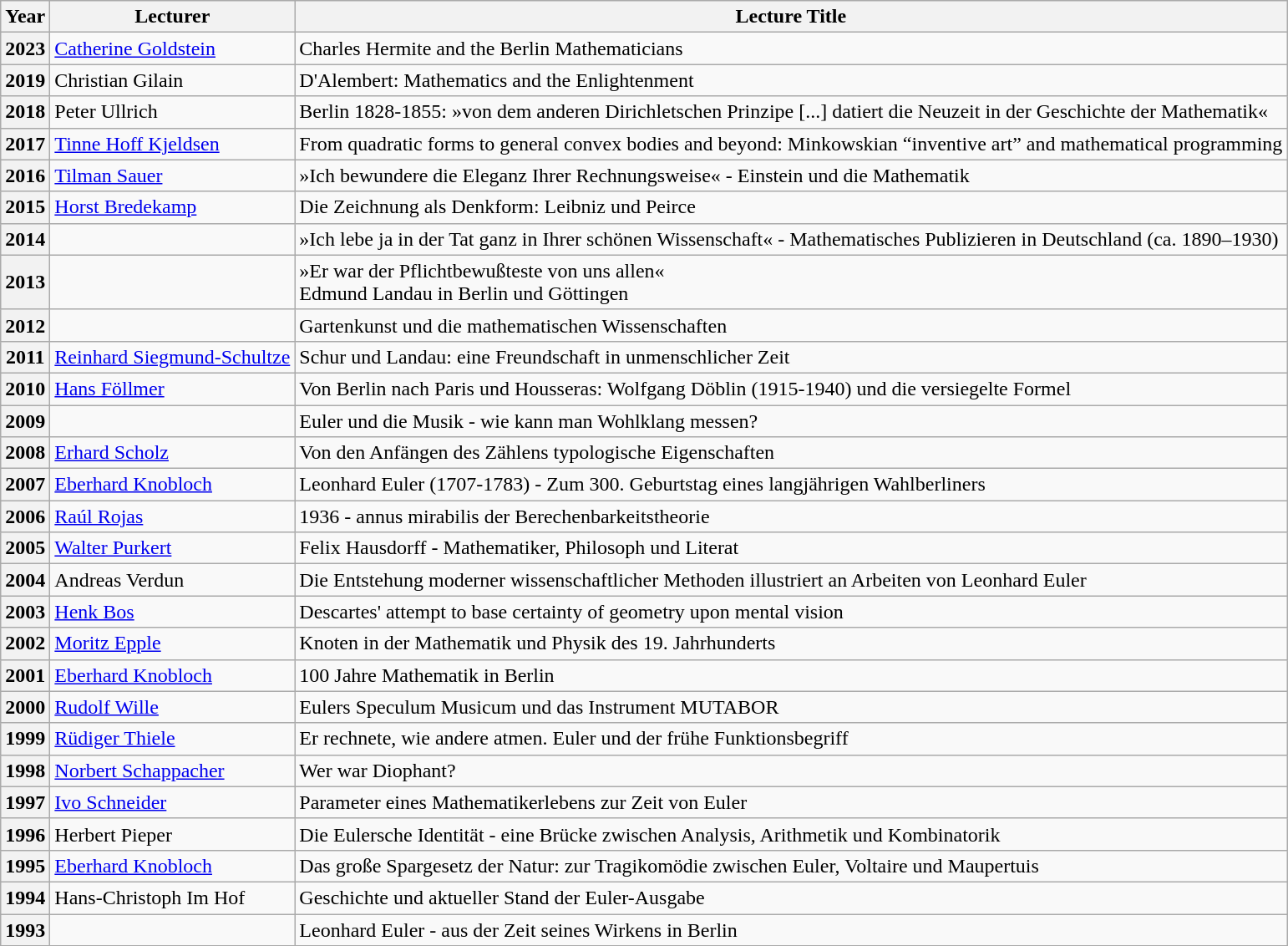<table class="wikitable">
<tr>
<th>Year</th>
<th>Lecturer</th>
<th>Lecture Title</th>
</tr>
<tr>
<th>2023</th>
<td><a href='#'>Catherine Goldstein</a></td>
<td>Charles Hermite and the Berlin Mathematicians</td>
</tr>
<tr>
<th>2019</th>
<td>Christian Gilain</td>
<td>D'Alembert: Mathematics and the Enlightenment</td>
</tr>
<tr>
<th>2018</th>
<td>Peter Ullrich</td>
<td>Berlin 1828-1855: »von dem anderen Dirichletschen Prinzipe [...] datiert die Neuzeit in der Geschichte der Mathematik«</td>
</tr>
<tr>
<th>2017</th>
<td><a href='#'>Tinne Hoff Kjeldsen</a></td>
<td>From quadratic forms to general convex bodies and beyond: Minkowskian “inventive art” and mathematical programming</td>
</tr>
<tr>
<th>2016</th>
<td><a href='#'>Tilman Sauer</a></td>
<td>»Ich bewundere die Eleganz Ihrer Rechnungsweise« - Einstein und die Mathematik</td>
</tr>
<tr>
<th>2015</th>
<td><a href='#'>Horst Bredekamp</a></td>
<td>Die Zeichnung als Denkform: Leibniz und Peirce</td>
</tr>
<tr>
<th>2014</th>
<td></td>
<td>»Ich lebe ja in der Tat ganz in Ihrer schönen Wissenschaft« - Mathematisches Publizieren in Deutschland (ca. 1890–1930)</td>
</tr>
<tr>
<th>2013</th>
<td></td>
<td>»Er war der Pflichtbewußteste von uns allen«<br>Edmund Landau in Berlin und Göttingen</td>
</tr>
<tr>
<th>2012</th>
<td></td>
<td>Gartenkunst und die mathematischen Wissenschaften</td>
</tr>
<tr>
<th>2011</th>
<td><a href='#'>Reinhard Siegmund-Schultze</a></td>
<td>Schur und Landau: eine Freundschaft in unmenschlicher Zeit</td>
</tr>
<tr>
<th>2010</th>
<td><a href='#'>Hans Föllmer</a></td>
<td>Von Berlin nach Paris und Housseras: Wolfgang Döblin (1915-1940) und die versiegelte Formel</td>
</tr>
<tr>
<th>2009</th>
<td></td>
<td>Euler und die Musik - wie kann man Wohlklang messen?</td>
</tr>
<tr>
<th>2008</th>
<td><a href='#'>Erhard Scholz</a></td>
<td>Von den Anfängen des Zählens typologische Eigenschaften</td>
</tr>
<tr>
<th>2007</th>
<td><a href='#'>Eberhard Knobloch</a></td>
<td>Leonhard Euler (1707-1783) - Zum 300. Geburtstag eines langjährigen Wahlberliners</td>
</tr>
<tr>
<th>2006</th>
<td><a href='#'>Raúl Rojas</a></td>
<td>1936 - annus mirabilis der Berechenbarkeitstheorie</td>
</tr>
<tr>
<th>2005</th>
<td><a href='#'>Walter Purkert</a></td>
<td>Felix Hausdorff - Mathematiker, Philosoph und Literat</td>
</tr>
<tr>
<th>2004</th>
<td>Andreas Verdun</td>
<td>Die Entstehung moderner wissenschaftlicher Methoden illustriert an Arbeiten von Leonhard Euler</td>
</tr>
<tr>
<th>2003</th>
<td><a href='#'>Henk Bos</a></td>
<td>Descartes' attempt to base certainty of geometry upon mental vision</td>
</tr>
<tr>
<th>2002</th>
<td><a href='#'>Moritz Epple</a></td>
<td>Knoten in der Mathematik und Physik des 19. Jahrhunderts</td>
</tr>
<tr>
<th>2001</th>
<td><a href='#'>Eberhard Knobloch</a></td>
<td>100 Jahre Mathematik in Berlin</td>
</tr>
<tr>
<th>2000</th>
<td><a href='#'>Rudolf Wille</a></td>
<td>Eulers Speculum Musicum und das Instrument MUTABOR</td>
</tr>
<tr>
<th>1999</th>
<td><a href='#'>Rüdiger Thiele</a></td>
<td>Er rechnete, wie andere atmen. Euler und der frühe Funktionsbegriff</td>
</tr>
<tr>
<th>1998</th>
<td><a href='#'>Norbert Schappacher</a></td>
<td>Wer war Diophant?</td>
</tr>
<tr>
<th>1997</th>
<td><a href='#'>Ivo Schneider</a></td>
<td>Parameter eines Mathematikerlebens zur Zeit von Euler</td>
</tr>
<tr>
<th>1996</th>
<td>Herbert Pieper</td>
<td>Die Eulersche Identität - eine Brücke zwischen Analysis, Arithmetik und Kombinatorik</td>
</tr>
<tr>
<th>1995</th>
<td><a href='#'>Eberhard Knobloch</a></td>
<td>Das große Spargesetz der Natur: zur Tragikomödie zwischen Euler, Voltaire und Maupertuis</td>
</tr>
<tr>
<th>1994</th>
<td>Hans-Christoph Im Hof</td>
<td>Geschichte und aktueller Stand der Euler-Ausgabe</td>
</tr>
<tr>
<th>1993</th>
<td></td>
<td>Leonhard Euler - aus der Zeit seines Wirkens in Berlin</td>
</tr>
</table>
